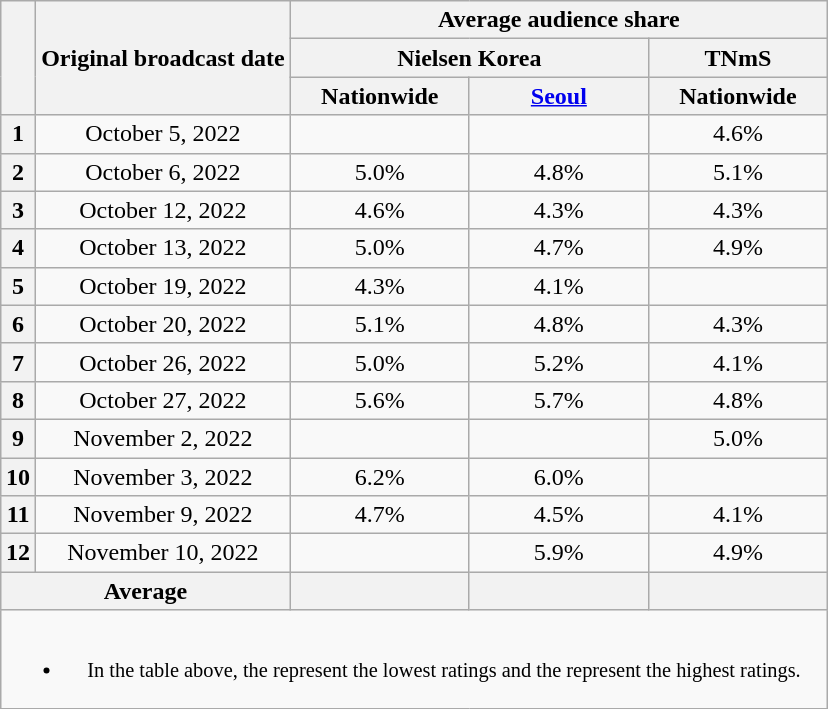<table class="wikitable" style="text-align:center; max-width:600px; margin-left:auto; margin-right:auto">
<tr>
<th scope="col" rowspan="3"></th>
<th scope="col" rowspan="3">Original broadcast date</th>
<th scope="col" colspan="3">Average audience share</th>
</tr>
<tr>
<th scope="col" colspan="2">Nielsen Korea</th>
<th scope="col">TNmS</th>
</tr>
<tr>
<th scope="col" style="width:7em">Nationwide</th>
<th scope="col" style="width:7em"><a href='#'>Seoul</a></th>
<th scope="col" style="width:7em">Nationwide</th>
</tr>
<tr>
<th scope="col">1</th>
<td>October 5, 2022</td>
<td><strong></strong> </td>
<td><strong></strong> </td>
<td>4.6% </td>
</tr>
<tr>
<th scope="col">2</th>
<td>October 6, 2022</td>
<td>5.0% </td>
<td>4.8% </td>
<td>5.1% </td>
</tr>
<tr>
<th scope="col">3</th>
<td>October 12, 2022</td>
<td>4.6% </td>
<td>4.3% </td>
<td>4.3% </td>
</tr>
<tr>
<th scope="col">4</th>
<td>October 13, 2022</td>
<td>5.0% </td>
<td>4.7% </td>
<td>4.9% </td>
</tr>
<tr>
<th scope="col">5</th>
<td>October 19, 2022</td>
<td>4.3% </td>
<td>4.1% </td>
<td><strong></strong> </td>
</tr>
<tr>
<th scope="col">6</th>
<td>October 20, 2022</td>
<td>5.1% </td>
<td>4.8% </td>
<td>4.3% </td>
</tr>
<tr>
<th scope="col">7</th>
<td>October 26, 2022</td>
<td>5.0% </td>
<td>5.2% </td>
<td>4.1% </td>
</tr>
<tr>
<th scope="col">8</th>
<td>October 27, 2022</td>
<td>5.6% </td>
<td>5.7% </td>
<td>4.8% </td>
</tr>
<tr>
<th scope="col">9</th>
<td>November 2, 2022</td>
<td><strong></strong> </td>
<td><strong></strong> </td>
<td>5.0% </td>
</tr>
<tr>
<th scope="col">10</th>
<td>November 3, 2022</td>
<td>6.2% </td>
<td>6.0% </td>
<td><strong></strong> </td>
</tr>
<tr>
<th scope="col">11</th>
<td>November 9, 2022</td>
<td>4.7% </td>
<td>4.5% </td>
<td>4.1% </td>
</tr>
<tr>
<th scope="col">12</th>
<td>November 10, 2022</td>
<td><strong></strong> </td>
<td>5.9% </td>
<td>4.9% </td>
</tr>
<tr>
<th scope="col" colspan="2">Average</th>
<th scope="col"></th>
<th scope="col"></th>
<th scope="col"></th>
</tr>
<tr>
<td colspan="6" style="font-size:85%"><br><ul><li>In the table above, the <strong></strong> represent the lowest ratings and the <strong></strong> represent the highest ratings.</li></ul></td>
</tr>
</table>
